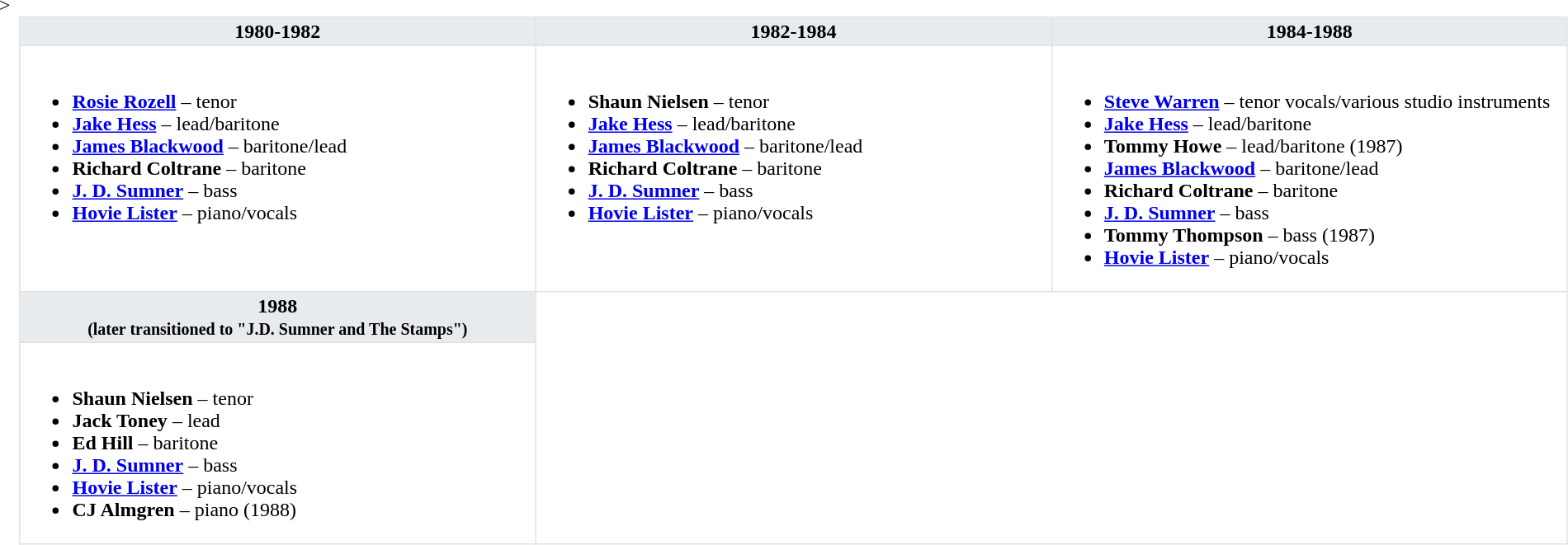<table class="toccolours" style="float: width: 375px; margin: 0 0 1em 1em; border-collapse: collapse; border: 1px solid #E2E2E2;" border="1" width="99%" cellspacing="0" cellpadding="2" <big   >>
<tr>
<th width="25%" valign="top" bgcolor="#E7EBEE">1980-1982</th>
<th width="25%" valign="top" bgcolor="#E7EBEE">1982-1984</th>
<th width="25%" valign="top" bgcolor="#E7EBEE">1984-1988</th>
</tr>
<tr>
<td valign="top"><br><ul><li><strong><a href='#'>Rosie Rozell</a></strong> – tenor</li><li><strong><a href='#'>Jake Hess</a></strong> – lead/baritone</li><li><strong><a href='#'>James Blackwood</a></strong> – baritone/lead</li><li><strong>Richard Coltrane</strong> – baritone</li><li><strong><a href='#'>J. D. Sumner</a></strong> – bass</li><li><strong><a href='#'>Hovie Lister</a></strong> – piano/vocals</li></ul></td>
<td valign="top"><br><ul><li><strong>Shaun Nielsen</strong> – tenor</li><li><strong><a href='#'>Jake Hess</a></strong> – lead/baritone</li><li><strong><a href='#'>James Blackwood</a></strong> – baritone/lead</li><li><strong>Richard Coltrane</strong> – baritone</li><li><strong><a href='#'>J. D. Sumner</a></strong> – bass</li><li><strong><a href='#'>Hovie Lister</a></strong> – piano/vocals</li></ul></td>
<td valign="top"><br><ul><li><strong><a href='#'>Steve Warren</a></strong> – tenor vocals/various studio instruments</li><li><strong><a href='#'>Jake Hess</a></strong> – lead/baritone</li><li><strong>Tommy Howe</strong> – lead/baritone (1987)</li><li><strong><a href='#'>James Blackwood</a></strong> – baritone/lead</li><li><strong>Richard Coltrane</strong> – baritone</li><li><strong><a href='#'>J. D. Sumner</a></strong> – bass</li><li><strong>Tommy Thompson</strong> – bass (1987)</li><li><strong><a href='#'>Hovie Lister</a></strong> – piano/vocals</li></ul></td>
</tr>
<tr>
<th bgcolor="#E7EBEE" width="25%" valign="top">1988<br><small>(later transitioned to "J.D. Sumner and The Stamps")</small></th>
</tr>
<tr>
<td valign="top"><br><ul><li><strong>Shaun Nielsen</strong> – tenor</li><li><strong>Jack Toney</strong> – lead</li><li><strong>Ed Hill</strong> – baritone</li><li><strong><a href='#'>J. D. Sumner</a></strong> – bass</li><li><strong><a href='#'>Hovie Lister</a></strong> – piano/vocals</li><li><strong>CJ Almgren</strong> – piano (1988)</li></ul></td>
</tr>
</table>
